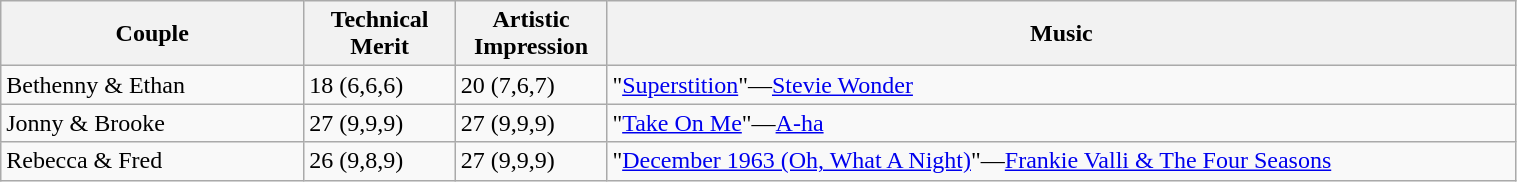<table class="wikitable" style="width:80%;">
<tr>
<th style="width:20%;">Couple</th>
<th style="width:10%;">Technical Merit</th>
<th style="width:10%;">Artistic Impression</th>
<th style="width:60%;">Music</th>
</tr>
<tr>
<td>Bethenny & Ethan</td>
<td>18 (6,6,6)</td>
<td>20 (7,6,7)</td>
<td>"<a href='#'>Superstition</a>"—<a href='#'>Stevie Wonder</a></td>
</tr>
<tr>
<td>Jonny & Brooke</td>
<td>27 (9,9,9)</td>
<td>27 (9,9,9)</td>
<td>"<a href='#'>Take On Me</a>"—<a href='#'>A-ha</a></td>
</tr>
<tr>
<td>Rebecca & Fred</td>
<td>26 (9,8,9)</td>
<td>27 (9,9,9)</td>
<td>"<a href='#'>December 1963 (Oh, What A Night)</a>"—<a href='#'>Frankie Valli & The Four Seasons</a></td>
</tr>
</table>
